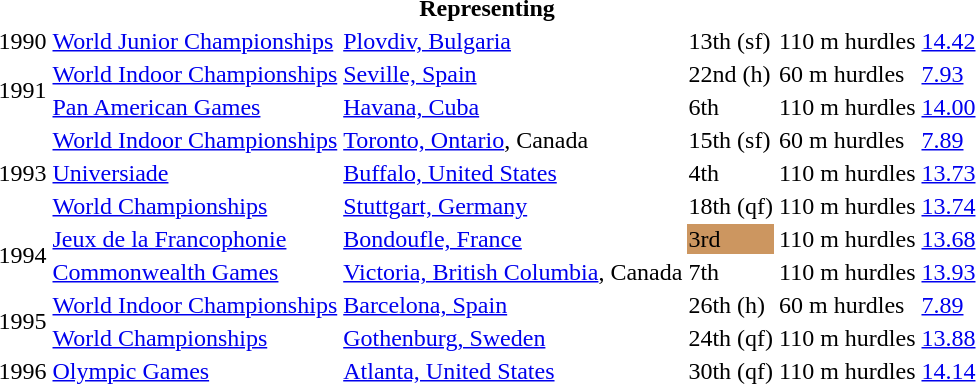<table>
<tr>
<th colspan="6">Representing </th>
</tr>
<tr>
<td>1990</td>
<td><a href='#'>World Junior Championships</a></td>
<td><a href='#'>Plovdiv, Bulgaria</a></td>
<td>13th (sf)</td>
<td>110 m hurdles</td>
<td><a href='#'>14.42</a></td>
</tr>
<tr>
<td rowspan=2>1991</td>
<td><a href='#'>World Indoor Championships</a></td>
<td><a href='#'>Seville, Spain</a></td>
<td>22nd (h)</td>
<td>60 m hurdles</td>
<td><a href='#'>7.93</a></td>
</tr>
<tr>
<td><a href='#'>Pan American Games</a></td>
<td><a href='#'>Havana, Cuba</a></td>
<td>6th</td>
<td>110 m hurdles</td>
<td><a href='#'>14.00</a></td>
</tr>
<tr>
<td rowspan=3>1993</td>
<td><a href='#'>World Indoor Championships</a></td>
<td><a href='#'>Toronto, Ontario</a>, Canada</td>
<td>15th (sf)</td>
<td>60 m hurdles</td>
<td><a href='#'>7.89</a></td>
</tr>
<tr>
<td><a href='#'>Universiade</a></td>
<td><a href='#'>Buffalo, United States</a></td>
<td>4th</td>
<td>110 m hurdles</td>
<td><a href='#'>13.73</a></td>
</tr>
<tr>
<td><a href='#'>World Championships</a></td>
<td><a href='#'>Stuttgart, Germany</a></td>
<td>18th (qf)</td>
<td>110 m hurdles</td>
<td><a href='#'>13.74</a></td>
</tr>
<tr>
<td rowspan=2>1994</td>
<td><a href='#'>Jeux de la Francophonie</a></td>
<td><a href='#'>Bondoufle, France</a></td>
<td bgcolor=cc966>3rd</td>
<td>110 m hurdles</td>
<td><a href='#'>13.68</a></td>
</tr>
<tr>
<td><a href='#'>Commonwealth Games</a></td>
<td><a href='#'>Victoria, British Columbia</a>, Canada</td>
<td>7th</td>
<td>110 m hurdles</td>
<td><a href='#'>13.93</a></td>
</tr>
<tr>
<td rowspan=2>1995</td>
<td><a href='#'>World Indoor Championships</a></td>
<td><a href='#'>Barcelona, Spain</a></td>
<td>26th (h)</td>
<td>60 m hurdles</td>
<td><a href='#'>7.89</a></td>
</tr>
<tr>
<td><a href='#'>World Championships</a></td>
<td><a href='#'>Gothenburg, Sweden</a></td>
<td>24th (qf)</td>
<td>110 m hurdles</td>
<td><a href='#'>13.88</a></td>
</tr>
<tr>
<td>1996</td>
<td><a href='#'>Olympic Games</a></td>
<td><a href='#'>Atlanta, United States</a></td>
<td>30th (qf)</td>
<td>110 m hurdles</td>
<td><a href='#'>14.14</a></td>
</tr>
</table>
